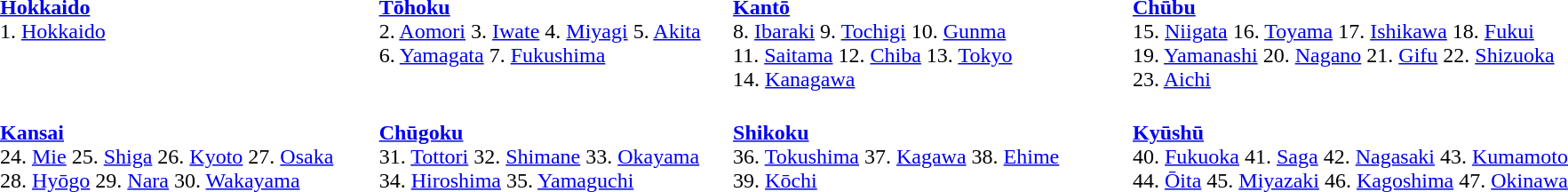<table>
<tr>
<td rowspan="2"></td>
<td style="padding-right:1em; padding-left:2em; vertical-align:top;"><br><div> <strong><a href='#'>Hokkaido</a></strong></div>1. <a href='#'>Hokkaido</a></td>
<td style="padding-right:1em; vertical-align:top;"><br><div><strong> <a href='#'>Tōhoku</a></strong></div>2. <a href='#'>Aomori</a>
3. <a href='#'>Iwate</a>
4. <a href='#'>Miyagi</a>
5. <a href='#'>Akita</a>
6. <a href='#'>Yamagata</a>
7. <a href='#'>Fukushima</a></td>
<td style="padding-right:1em; vertical-align:top;"><br><div><strong> <a href='#'>Kantō</a></strong></div>8. <a href='#'>Ibaraki</a>
9. <a href='#'>Tochigi</a>
10. <a href='#'>Gunma</a>
11. <a href='#'>Saitama</a>
12. <a href='#'>Chiba</a>
13. <a href='#'>Tokyo</a>
14. <a href='#'>Kanagawa</a></td>
<td style="padding-right:1em; vertical-align:top;"><br><div><strong> <a href='#'>Chūbu</a></strong></div>15. <a href='#'>Niigata</a>
16. <a href='#'>Toyama</a>
17. <a href='#'>Ishikawa</a>
18. <a href='#'>Fukui</a>
19. <a href='#'>Yamanashi</a>
20. <a href='#'>Nagano</a>
21. <a href='#'>Gifu</a>
22. <a href='#'>Shizuoka</a>
23. <a href='#'>Aichi</a></td>
</tr>
<tr>
<td style="padding-right:1em; padding-left:2em; vertical-align:top;"><br><div><strong> <a href='#'>Kansai</a></strong></div>24. <a href='#'>Mie</a>
25. <a href='#'>Shiga</a>
26. <a href='#'>Kyoto</a>
27. <a href='#'>Osaka</a>
28. <a href='#'>Hyōgo</a>
29. <a href='#'>Nara</a>
30. <a href='#'>Wakayama</a></td>
<td style="padding-right:1em; vertical-align:top;"><br><div><strong> <a href='#'>Chūgoku</a></strong></div>31. <a href='#'>Tottori</a>
32. <a href='#'>Shimane</a>
33. <a href='#'>Okayama</a>
34. <a href='#'>Hiroshima</a>
35. <a href='#'>Yamaguchi</a></td>
<td style="padding-right:1em; vertical-align:top;"><br><div><strong> <a href='#'>Shikoku</a></strong></div>36. <a href='#'>Tokushima</a>
37. <a href='#'>Kagawa</a>
38. <a href='#'>Ehime</a>
39. <a href='#'>Kōchi</a></td>
<td style="padding-right:1em; vertical-align:top;"><br><div><strong> <a href='#'>Kyūshū</a></strong></div>40. <a href='#'>Fukuoka</a>
41. <a href='#'>Saga</a>
42. <a href='#'>Nagasaki</a>
43. <a href='#'>Kumamoto</a>
44. <a href='#'>Ōita</a>
45. <a href='#'>Miyazaki</a>
46. <a href='#'>Kagoshima</a>
47. <a href='#'>Okinawa</a></td>
</tr>
</table>
